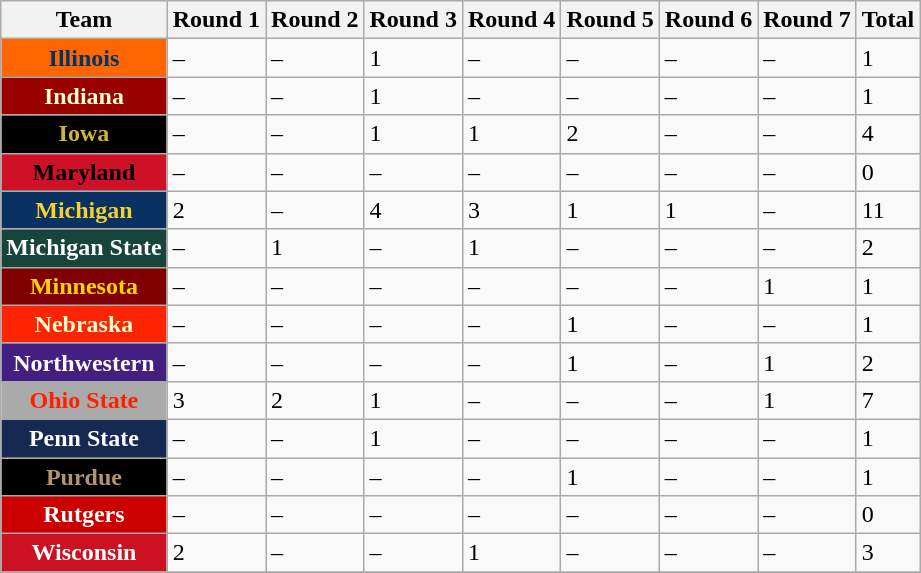<table class="wikitable sortable">
<tr>
<th>Team</th>
<th>Round 1</th>
<th>Round 2</th>
<th>Round 3</th>
<th>Round 4</th>
<th>Round 5</th>
<th>Round 6</th>
<th>Round 7</th>
<th>Total</th>
</tr>
<tr>
<th style="background:#f60; color:#036;">Illinois</th>
<td>–</td>
<td>–</td>
<td>1</td>
<td>–</td>
<td>–</td>
<td>–</td>
<td>–</td>
<td>1</td>
</tr>
<tr>
<th style="background:#900; color:#ffc;">Indiana</th>
<td>–</td>
<td>–</td>
<td>1</td>
<td>–</td>
<td>–</td>
<td>–</td>
<td>–</td>
<td>1</td>
</tr>
<tr>
<th style="background:#000; color:#cfb53b;">Iowa</th>
<td>–</td>
<td>–</td>
<td>1</td>
<td>1</td>
<td>2</td>
<td>–</td>
<td>–</td>
<td>4</td>
</tr>
<tr>
<th style="background:#ce1126; color:#000;">Maryland</th>
<td>–</td>
<td>–</td>
<td>–</td>
<td>–</td>
<td>–</td>
<td>–</td>
<td>–</td>
<td>0</td>
</tr>
<tr>
<th style="background:#093161; color:#f5d130;">Michigan</th>
<td>2</td>
<td>–</td>
<td>4</td>
<td>3</td>
<td>1</td>
<td>1</td>
<td>–</td>
<td>11</td>
</tr>
<tr>
<th style="background:#18453b; color:#fff;">Michigan State</th>
<td>–</td>
<td>1</td>
<td>–</td>
<td>1</td>
<td>–</td>
<td>–</td>
<td>–</td>
<td>2</td>
</tr>
<tr>
<th style="background:maroon; color:gold;">Minnesota</th>
<td>–</td>
<td>–</td>
<td>–</td>
<td>–</td>
<td>–</td>
<td>–</td>
<td>1</td>
<td>1</td>
</tr>
<tr>
<th style="background:#FF2400; color:#FFFDD0;">Nebraska</th>
<td>–</td>
<td>–</td>
<td>–</td>
<td>–</td>
<td>1</td>
<td>–</td>
<td>–</td>
<td>1</td>
</tr>
<tr>
<th style="background:#431f81; color:#fff;">Northwestern</th>
<td>–</td>
<td>–</td>
<td>–</td>
<td>–</td>
<td>1</td>
<td>–</td>
<td>1</td>
<td>2</td>
</tr>
<tr>
<th style="background:#aaa; color:#ff2000;">Ohio State</th>
<td>3</td>
<td>2</td>
<td>1</td>
<td>–</td>
<td>–</td>
<td>–</td>
<td>1</td>
<td>7</td>
</tr>
<tr>
<th style="background:#162952; color:#fff;">Penn State</th>
<td>–</td>
<td>–</td>
<td>1</td>
<td>–</td>
<td>–</td>
<td>–</td>
<td>–</td>
<td>1</td>
</tr>
<tr>
<th style="background:#000; color:#b1946c;">Purdue</th>
<td>–</td>
<td>–</td>
<td>–</td>
<td>–</td>
<td>1</td>
<td>–</td>
<td>–</td>
<td>1</td>
</tr>
<tr>
<th style="background:#c00; color:#fff;"><strong>Rutgers</strong></th>
<td>–</td>
<td>–</td>
<td>–</td>
<td>–</td>
<td>–</td>
<td>–</td>
<td>–</td>
<td>0</td>
</tr>
<tr>
<th style="background:#c12; color:#fff;">Wisconsin</th>
<td>2</td>
<td>–</td>
<td>–</td>
<td>1</td>
<td>–</td>
<td>–</td>
<td>–</td>
<td>3</td>
</tr>
<tr>
</tr>
</table>
